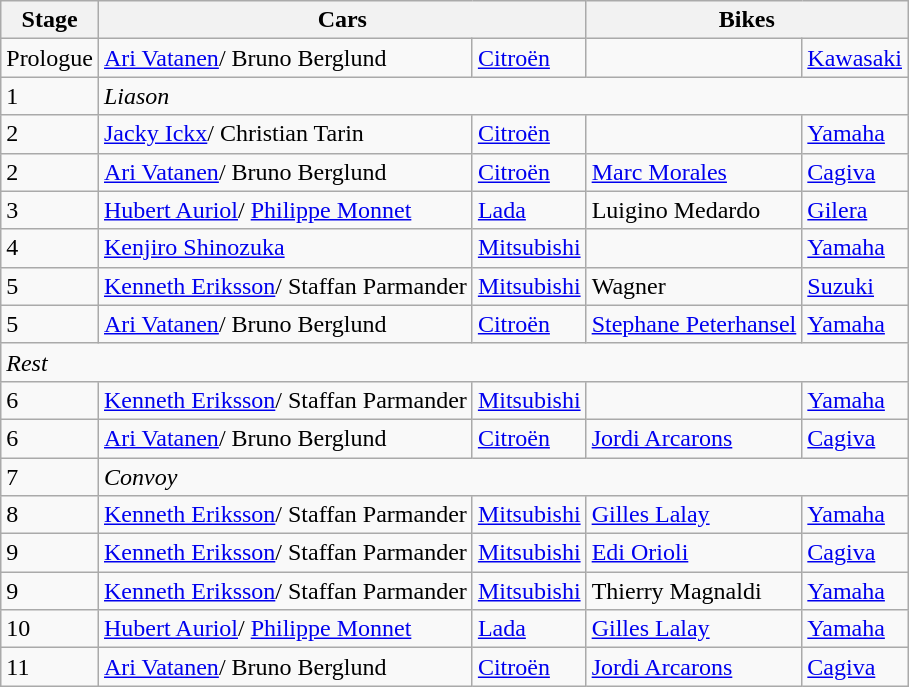<table class="wikitable">
<tr>
<th>Stage</th>
<th colspan="2">Cars</th>
<th colspan="2">Bikes</th>
</tr>
<tr>
<td>Prologue</td>
<td> <a href='#'>Ari Vatanen</a>/ Bruno Berglund</td>
<td><a href='#'>Citroën</a></td>
<td> </td>
<td><a href='#'>Kawasaki</a></td>
</tr>
<tr>
<td>1</td>
<td colspan="4"><em>Liason</em></td>
</tr>
<tr>
<td>2</td>
<td> <a href='#'>Jacky Ickx</a>/ Christian Tarin</td>
<td><a href='#'>Citroën</a></td>
<td> </td>
<td><a href='#'>Yamaha</a></td>
</tr>
<tr>
<td>2</td>
<td> <a href='#'>Ari Vatanen</a>/ Bruno Berglund</td>
<td><a href='#'>Citroën</a></td>
<td> <a href='#'>Marc Morales</a></td>
<td><a href='#'>Cagiva</a></td>
</tr>
<tr>
<td>3</td>
<td> <a href='#'>Hubert Auriol</a>/ <a href='#'>Philippe Monnet</a></td>
<td><a href='#'>Lada</a></td>
<td> Luigino Medardo</td>
<td><a href='#'>Gilera</a></td>
</tr>
<tr>
<td>4</td>
<td> <a href='#'>Kenjiro Shinozuka</a></td>
<td><a href='#'>Mitsubishi</a></td>
<td> </td>
<td><a href='#'>Yamaha</a></td>
</tr>
<tr>
<td>5</td>
<td> <a href='#'>Kenneth Eriksson</a>/ Staffan Parmander</td>
<td><a href='#'>Mitsubishi</a></td>
<td> Wagner</td>
<td><a href='#'>Suzuki</a></td>
</tr>
<tr>
<td>5</td>
<td> <a href='#'>Ari Vatanen</a>/ Bruno Berglund</td>
<td><a href='#'>Citroën</a></td>
<td> <a href='#'>Stephane Peterhansel</a></td>
<td><a href='#'>Yamaha</a></td>
</tr>
<tr>
<td colspan="5"><em>Rest</em></td>
</tr>
<tr>
<td>6</td>
<td> <a href='#'>Kenneth Eriksson</a>/ Staffan Parmander</td>
<td><a href='#'>Mitsubishi</a></td>
<td> </td>
<td><a href='#'>Yamaha</a></td>
</tr>
<tr>
<td>6</td>
<td> <a href='#'>Ari Vatanen</a>/ Bruno Berglund</td>
<td><a href='#'>Citroën</a></td>
<td> <a href='#'>Jordi Arcarons</a></td>
<td><a href='#'>Cagiva</a></td>
</tr>
<tr>
<td>7</td>
<td colspan="4"><em>Convoy</em></td>
</tr>
<tr>
<td>8</td>
<td> <a href='#'>Kenneth Eriksson</a>/ Staffan Parmander</td>
<td><a href='#'>Mitsubishi</a></td>
<td> <a href='#'>Gilles Lalay</a></td>
<td><a href='#'>Yamaha</a></td>
</tr>
<tr>
<td>9</td>
<td> <a href='#'>Kenneth Eriksson</a>/ Staffan Parmander</td>
<td><a href='#'>Mitsubishi</a></td>
<td> <a href='#'>Edi Orioli</a></td>
<td><a href='#'>Cagiva</a></td>
</tr>
<tr>
<td>9</td>
<td> <a href='#'>Kenneth Eriksson</a>/ Staffan Parmander</td>
<td><a href='#'>Mitsubishi</a></td>
<td> Thierry Magnaldi</td>
<td><a href='#'>Yamaha</a></td>
</tr>
<tr>
<td>10</td>
<td> <a href='#'>Hubert Auriol</a>/ <a href='#'>Philippe Monnet</a></td>
<td><a href='#'>Lada</a></td>
<td> <a href='#'>Gilles Lalay</a></td>
<td><a href='#'>Yamaha</a></td>
</tr>
<tr>
<td>11</td>
<td> <a href='#'>Ari Vatanen</a>/ Bruno Berglund</td>
<td><a href='#'>Citroën</a></td>
<td> <a href='#'>Jordi Arcarons</a></td>
<td><a href='#'>Cagiva</a></td>
</tr>
</table>
